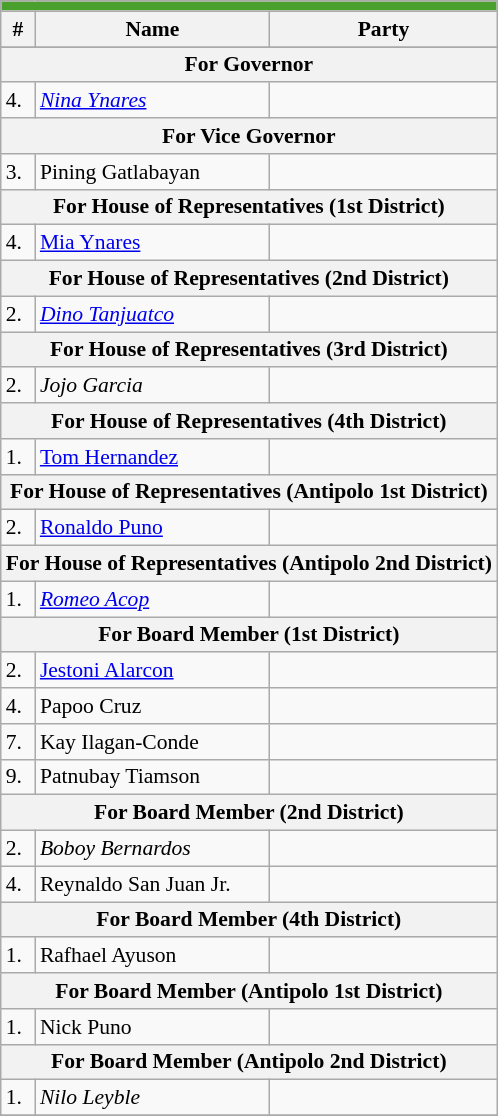<table class="wikitable" style="font-size:90%">
<tr>
<td colspan="5" bgcolor="#4AA02C"></td>
</tr>
<tr>
<th>#</th>
<th width=150px>Name</th>
<th colspan=2 width=110px>Party</th>
</tr>
<tr>
</tr>
<tr>
<th colspan=5>For Governor</th>
</tr>
<tr>
<td>4.</td>
<td><em><a href='#'>Nina Ynares</a></em></td>
<td></td>
</tr>
<tr>
<th colspan=5>For Vice Governor</th>
</tr>
<tr>
<td>3.</td>
<td>Pining Gatlabayan</td>
<td></td>
</tr>
<tr>
<th colspan="5">For House of Representatives (1st District)</th>
</tr>
<tr>
<td>4.</td>
<td><a href='#'>Mia Ynares</a></td>
<td></td>
</tr>
<tr>
<th colspan="5">For House of Representatives (2nd District)</th>
</tr>
<tr>
<td>2.</td>
<td><em><a href='#'>Dino Tanjuatco</a></em></td>
<td></td>
</tr>
<tr>
<th colspan="5">For House of Representatives (3rd District)</th>
</tr>
<tr>
<td>2.</td>
<td><em>Jojo Garcia</em></td>
<td></td>
</tr>
<tr>
<th colspan="5">For House of Representatives (4th District)</th>
</tr>
<tr>
<td>1.</td>
<td><a href='#'>Tom Hernandez</a></td>
<td></td>
</tr>
<tr>
<th colspan="5">For House of Representatives (Antipolo 1st District)</th>
</tr>
<tr>
<td>2.</td>
<td><a href='#'>Ronaldo Puno</a></td>
<td></td>
</tr>
<tr>
<th colspan="5">For House of Representatives (Antipolo 2nd District)</th>
</tr>
<tr>
<td>1.</td>
<td><em><a href='#'>Romeo Acop</a></em></td>
<td></td>
</tr>
<tr>
<th colspan="5">For Board Member (1st District)</th>
</tr>
<tr>
<td>2.</td>
<td><a href='#'>Jestoni Alarcon</a></td>
<td></td>
</tr>
<tr>
<td>4.</td>
<td>Papoo Cruz</td>
<td></td>
</tr>
<tr>
<td>7.</td>
<td>Kay Ilagan-Conde</td>
<td></td>
</tr>
<tr>
<td>9.</td>
<td>Patnubay Tiamson</td>
<td></td>
</tr>
<tr>
<th colspan="5">For Board Member (2nd District)</th>
</tr>
<tr>
<td>2.</td>
<td><em>Boboy Bernardos</em></td>
<td></td>
</tr>
<tr>
<td>4.</td>
<td>Reynaldo San Juan Jr.</td>
<td></td>
</tr>
<tr>
<th colspan="5">For Board Member (4th District)</th>
</tr>
<tr>
<td>1.</td>
<td>Rafhael Ayuson</td>
<td></td>
</tr>
<tr>
<th colspan="5">For Board Member (Antipolo 1st District)</th>
</tr>
<tr>
<td>1.</td>
<td>Nick Puno</td>
<td></td>
</tr>
<tr>
<th colspan="5">For Board Member (Antipolo 2nd District)</th>
</tr>
<tr>
<td>1.</td>
<td><em>Nilo Leyble</em></td>
<td></td>
</tr>
<tr>
</tr>
</table>
